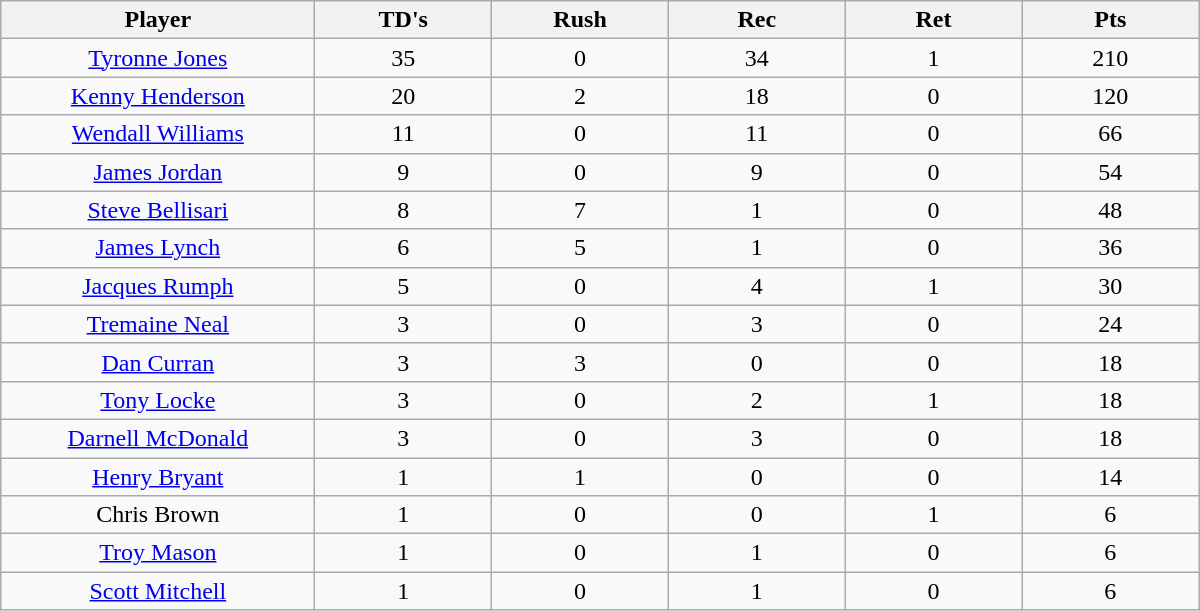<table class="wikitable sortable">
<tr>
<th bgcolor="#DDDDFF" width="16%">Player</th>
<th bgcolor="#DDDDFF" width="9%">TD's</th>
<th bgcolor="#DDDDFF" width="9%">Rush</th>
<th bgcolor="#DDDDFF" width="9%">Rec</th>
<th bgcolor="#DDDDFF" width="9%">Ret</th>
<th bgcolor="#DDDDFF" width="9%">Pts</th>
</tr>
<tr align="center">
<td><a href='#'>Tyronne Jones</a></td>
<td>35</td>
<td>0</td>
<td>34</td>
<td>1</td>
<td>210</td>
</tr>
<tr align="center">
<td><a href='#'>Kenny Henderson</a></td>
<td>20</td>
<td>2</td>
<td>18</td>
<td>0</td>
<td>120</td>
</tr>
<tr align="center">
<td><a href='#'>Wendall Williams</a></td>
<td>11</td>
<td>0</td>
<td>11</td>
<td>0</td>
<td>66</td>
</tr>
<tr align="center">
<td><a href='#'>James Jordan</a></td>
<td>9</td>
<td>0</td>
<td>9</td>
<td>0</td>
<td>54</td>
</tr>
<tr align="center">
<td><a href='#'>Steve Bellisari</a></td>
<td>8</td>
<td>7</td>
<td>1</td>
<td>0</td>
<td>48</td>
</tr>
<tr align="center">
<td><a href='#'>James Lynch</a></td>
<td>6</td>
<td>5</td>
<td>1</td>
<td>0</td>
<td>36</td>
</tr>
<tr align="center">
<td><a href='#'>Jacques Rumph</a></td>
<td>5</td>
<td>0</td>
<td>4</td>
<td>1</td>
<td>30</td>
</tr>
<tr align="center">
<td><a href='#'>Tremaine Neal</a></td>
<td>3</td>
<td>0</td>
<td>3</td>
<td>0</td>
<td>24</td>
</tr>
<tr align="center">
<td><a href='#'>Dan Curran</a></td>
<td>3</td>
<td>3</td>
<td>0</td>
<td>0</td>
<td>18</td>
</tr>
<tr align="center">
<td><a href='#'>Tony Locke</a></td>
<td>3</td>
<td>0</td>
<td>2</td>
<td>1</td>
<td>18</td>
</tr>
<tr align="center">
<td><a href='#'>Darnell McDonald</a></td>
<td>3</td>
<td>0</td>
<td>3</td>
<td>0</td>
<td>18</td>
</tr>
<tr align="center">
<td><a href='#'>Henry Bryant</a></td>
<td>1</td>
<td>1</td>
<td>0</td>
<td>0</td>
<td>14</td>
</tr>
<tr align="center">
<td>Chris Brown</td>
<td>1</td>
<td>0</td>
<td>0</td>
<td>1</td>
<td>6</td>
</tr>
<tr align="center">
<td><a href='#'>Troy Mason</a></td>
<td>1</td>
<td>0</td>
<td>1</td>
<td>0</td>
<td>6</td>
</tr>
<tr align="center">
<td><a href='#'>Scott Mitchell</a></td>
<td>1</td>
<td>0</td>
<td>1</td>
<td>0</td>
<td>6</td>
</tr>
</table>
